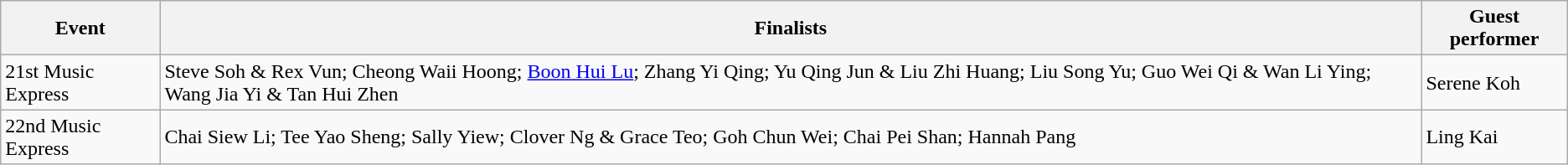<table class="wikitable sortable">
<tr>
<th>Event</th>
<th>Finalists</th>
<th>Guest performer</th>
</tr>
<tr>
<td>21st Music Express</td>
<td>Steve Soh & Rex Vun; Cheong Waii Hoong; <a href='#'>Boon Hui Lu</a>; Zhang Yi Qing; Yu Qing Jun & Liu Zhi Huang; Liu Song Yu; Guo Wei Qi & Wan Li Ying; Wang Jia Yi & Tan Hui Zhen</td>
<td>Serene Koh</td>
</tr>
<tr>
<td>22nd Music Express</td>
<td>Chai Siew Li; Tee Yao Sheng; Sally Yiew; Clover Ng & Grace Teo; Goh Chun Wei; Chai Pei Shan; Hannah Pang</td>
<td>Ling Kai</td>
</tr>
</table>
